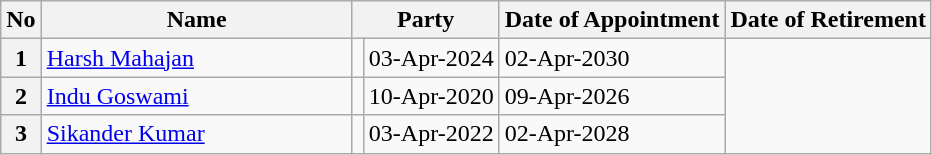<table class="wikitable sortable">
<tr>
<th>No</th>
<th style="width:200px">Name</th>
<th colspan="2">Party</th>
<th>Date of Appointment</th>
<th>Date of Retirement</th>
</tr>
<tr>
<th>1</th>
<td><a href='#'>Harsh Mahajan</a></td>
<td></td>
<td>03-Apr-2024</td>
<td>02-Apr-2030</td>
</tr>
<tr>
<th>2</th>
<td><a href='#'>Indu Goswami</a></td>
<td></td>
<td>10-Apr-2020</td>
<td>09-Apr-2026</td>
</tr>
<tr>
<th>3</th>
<td><a href='#'>Sikander Kumar</a></td>
<td></td>
<td>03-Apr-2022</td>
<td>02-Apr-2028</td>
</tr>
</table>
